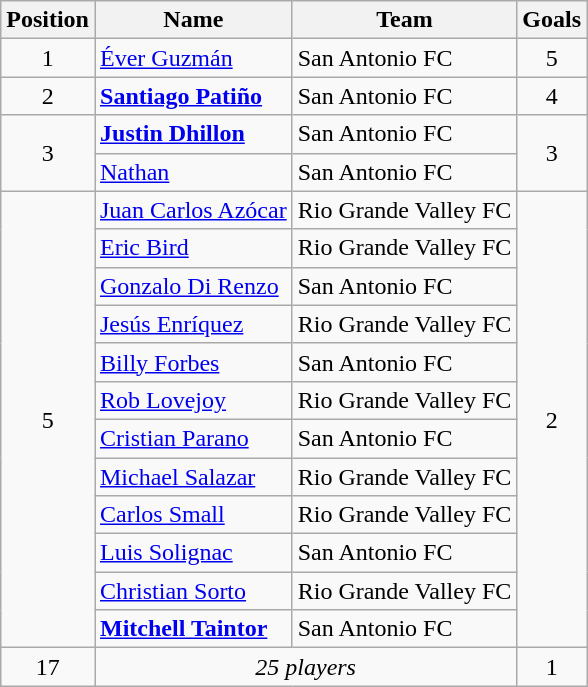<table class="wikitable" style="text-align: center;">
<tr>
<th>Position</th>
<th>Name</th>
<th>Team</th>
<th>Goals</th>
</tr>
<tr>
<td>1</td>
<td align="left"> <a href='#'>Éver Guzmán</a></td>
<td align="left">San Antonio FC</td>
<td>5</td>
</tr>
<tr>
<td>2</td>
<td align="left"> <strong><a href='#'>Santiago Patiño</a></strong></td>
<td align="left">San Antonio FC</td>
<td>4</td>
</tr>
<tr>
<td rowspan="2">3</td>
<td align="left"> <strong><a href='#'>Justin Dhillon</a></strong></td>
<td align="left">San Antonio FC</td>
<td rowspan="2">3</td>
</tr>
<tr>
<td align="left"> <a href='#'>Nathan</a></td>
<td align="left">San Antonio FC</td>
</tr>
<tr>
<td rowspan="12">5</td>
<td align="left"> <a href='#'>Juan Carlos Azócar</a></td>
<td align="left">Rio Grande Valley FC</td>
<td rowspan="12">2</td>
</tr>
<tr>
<td align="left"> <a href='#'>Eric Bird</a></td>
<td align="left">Rio Grande Valley FC</td>
</tr>
<tr>
<td align="left"> <a href='#'>Gonzalo Di Renzo</a></td>
<td align="left">San Antonio FC</td>
</tr>
<tr>
<td align="left"> <a href='#'>Jesús Enríquez</a></td>
<td align="left">Rio Grande Valley FC</td>
</tr>
<tr>
<td align="left"> <a href='#'>Billy Forbes</a></td>
<td align="left">San Antonio FC</td>
</tr>
<tr>
<td align="left"> <a href='#'>Rob Lovejoy</a></td>
<td align="left">Rio Grande Valley FC</td>
</tr>
<tr>
<td align="left"> <a href='#'>Cristian Parano</a></td>
<td align="left">San Antonio FC</td>
</tr>
<tr>
<td align="left"> <a href='#'>Michael Salazar</a></td>
<td align="left">Rio Grande Valley FC</td>
</tr>
<tr>
<td align="left"> <a href='#'>Carlos Small</a></td>
<td align="left">Rio Grande Valley FC</td>
</tr>
<tr>
<td align="left"> <a href='#'>Luis Solignac</a></td>
<td align="left">San Antonio FC</td>
</tr>
<tr>
<td align="left"> <a href='#'>Christian Sorto</a></td>
<td align="left">Rio Grande Valley FC</td>
</tr>
<tr>
<td align="left"> <strong><a href='#'>Mitchell Taintor</a></strong></td>
<td align="left">San Antonio FC</td>
</tr>
<tr>
<td rowspan="1">17</td>
<td align="center" colspan=2><em>25 players</em></td>
<td rowspan="1">1</td>
</tr>
</table>
